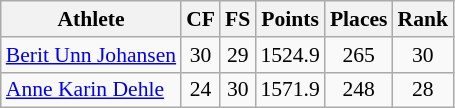<table class="wikitable" border="1" style="font-size:90%">
<tr>
<th>Athlete</th>
<th>CF</th>
<th>FS</th>
<th>Points</th>
<th>Places</th>
<th>Rank</th>
</tr>
<tr align=center>
<td align=left><a href='#'>Berit Unn Johansen</a></td>
<td>30</td>
<td>29</td>
<td>1524.9</td>
<td>265</td>
<td>30</td>
</tr>
<tr align=center>
<td align=left><a href='#'>Anne Karin Dehle</a></td>
<td>24</td>
<td>30</td>
<td>1571.9</td>
<td>248</td>
<td>28</td>
</tr>
</table>
